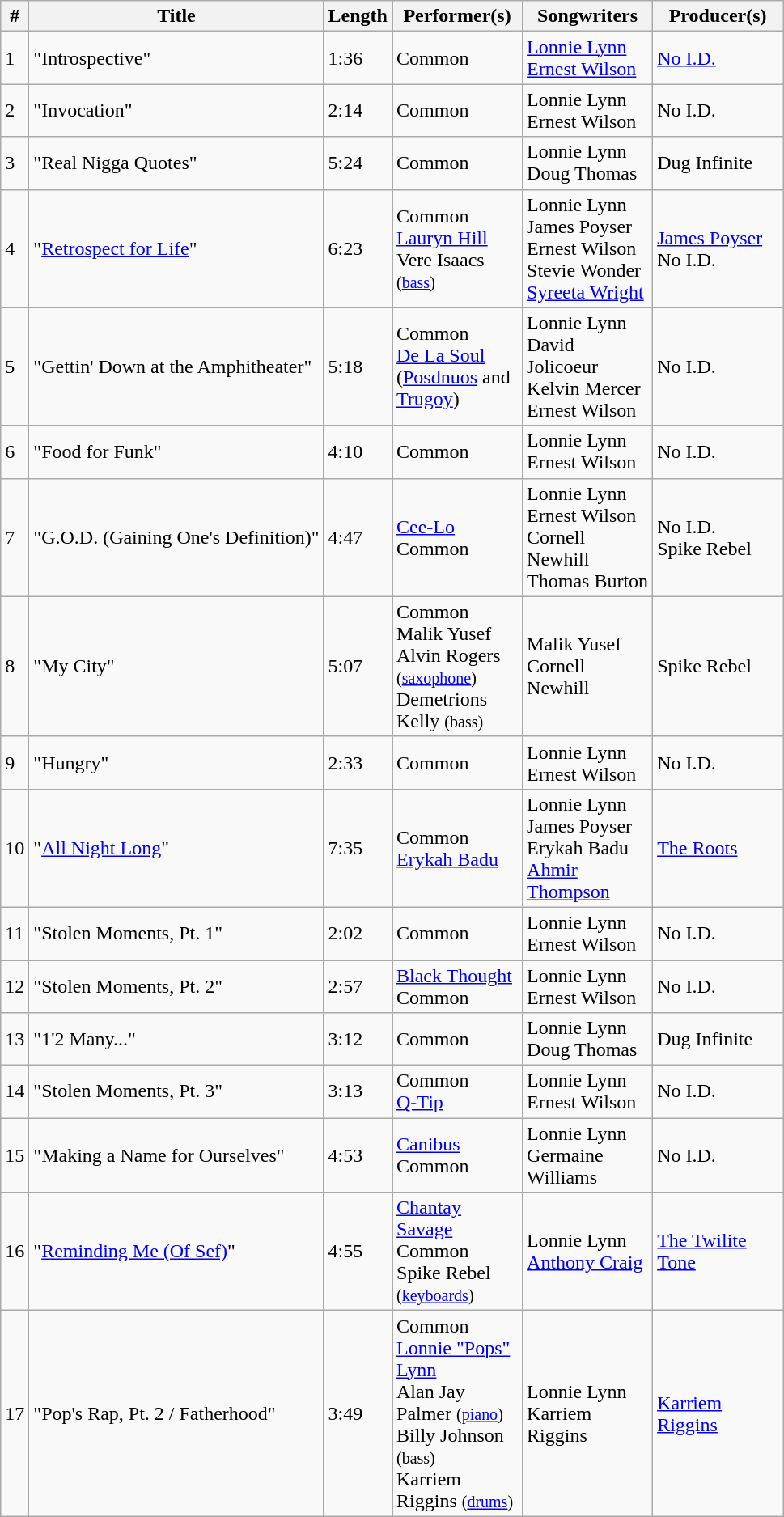<table class="wikitable">
<tr>
<th align="center">#</th>
<th align="center">Title</th>
<th align="center">Length</th>
<th align="center" width="100">Performer(s)</th>
<th align="center" width="100">Songwriters</th>
<th align="center" width="100">Producer(s)</th>
</tr>
<tr>
<td>1</td>
<td>"Introspective"</td>
<td>1:36</td>
<td>Common</td>
<td><a href='#'>Lonnie Lynn</a> <br> <a href='#'>Ernest Wilson</a></td>
<td><a href='#'>No I.D.</a></td>
</tr>
<tr>
<td>2</td>
<td>"Invocation"</td>
<td>2:14</td>
<td>Common</td>
<td>Lonnie Lynn <br> Ernest Wilson</td>
<td>No I.D.</td>
</tr>
<tr>
<td>3</td>
<td>"Real Nigga Quotes"</td>
<td>5:24</td>
<td>Common</td>
<td>Lonnie Lynn <br> Doug Thomas</td>
<td>Dug Infinite</td>
</tr>
<tr>
<td>4</td>
<td>"<a href='#'>Retrospect for Life</a>"</td>
<td>6:23</td>
<td>Common <br> <a href='#'>Lauryn Hill</a> <br> Vere Isaacs <small>(<a href='#'>bass</a>)</small></td>
<td>Lonnie Lynn <br> James Poyser <br> Ernest Wilson <br> Stevie Wonder <br> <a href='#'>Syreeta Wright</a></td>
<td><a href='#'>James Poyser</a> <br> No I.D.</td>
</tr>
<tr>
<td>5</td>
<td>"Gettin' Down at the Amphitheater"</td>
<td>5:18</td>
<td>Common <br> <a href='#'>De La Soul</a> (<a href='#'>Posdnuos</a> and <a href='#'>Trugoy</a>)</td>
<td>Lonnie Lynn <br> David Jolicoeur <br> Kelvin Mercer <br> Ernest Wilson</td>
<td>No I.D.</td>
</tr>
<tr>
<td>6</td>
<td>"Food for Funk"</td>
<td>4:10</td>
<td>Common</td>
<td>Lonnie Lynn <br> Ernest Wilson</td>
<td>No I.D.</td>
</tr>
<tr>
<td>7</td>
<td>"G.O.D. (Gaining One's Definition)"</td>
<td>4:47</td>
<td><a href='#'>Cee-Lo</a> <br> Common</td>
<td>Lonnie Lynn <br> Ernest Wilson <br> Cornell Newhill <br> Thomas Burton</td>
<td>No I.D. <br> Spike Rebel</td>
</tr>
<tr>
<td>8</td>
<td>"My City"</td>
<td>5:07</td>
<td>Common <br> Malik Yusef <br> Alvin Rogers <small>(<a href='#'>saxophone</a>)</small> <br> Demetrions Kelly <small>(bass)</small></td>
<td>Malik Yusef <br> Cornell Newhill</td>
<td>Spike Rebel</td>
</tr>
<tr>
<td>9</td>
<td>"Hungry"</td>
<td>2:33</td>
<td>Common</td>
<td>Lonnie Lynn <br> Ernest Wilson</td>
<td>No I.D.</td>
</tr>
<tr>
<td>10</td>
<td>"<a href='#'>All Night Long</a>"</td>
<td>7:35</td>
<td>Common <br> <a href='#'>Erykah Badu</a></td>
<td>Lonnie Lynn <br> James Poyser <br> Erykah Badu <br> <a href='#'>Ahmir Thompson</a></td>
<td><a href='#'>The Roots</a></td>
</tr>
<tr>
<td>11</td>
<td>"Stolen Moments, Pt. 1"</td>
<td>2:02</td>
<td>Common</td>
<td>Lonnie Lynn <br> Ernest Wilson</td>
<td>No I.D.</td>
</tr>
<tr>
<td>12</td>
<td>"Stolen Moments, Pt. 2"</td>
<td>2:57</td>
<td><a href='#'>Black Thought</a> <br> Common</td>
<td>Lonnie Lynn <br> Ernest Wilson</td>
<td>No I.D.</td>
</tr>
<tr>
<td>13</td>
<td>"1'2 Many..."</td>
<td>3:12</td>
<td>Common</td>
<td>Lonnie Lynn <br> Doug Thomas</td>
<td>Dug Infinite</td>
</tr>
<tr>
<td>14</td>
<td>"Stolen Moments, Pt. 3"</td>
<td>3:13</td>
<td>Common <br> <a href='#'>Q-Tip</a></td>
<td>Lonnie Lynn <br> Ernest Wilson</td>
<td>No I.D.</td>
</tr>
<tr>
<td>15</td>
<td>"Making a Name for Ourselves"</td>
<td>4:53</td>
<td><a href='#'>Canibus</a> <br> Common</td>
<td>Lonnie Lynn <br> Germaine Williams</td>
<td>No I.D.</td>
</tr>
<tr>
<td>16</td>
<td>"<a href='#'>Reminding Me (Of Sef)</a>"</td>
<td>4:55</td>
<td><a href='#'>Chantay Savage</a> <br> Common <br> Spike Rebel <small>(<a href='#'>keyboards</a>)</small></td>
<td>Lonnie Lynn <br> <a href='#'>Anthony Craig</a></td>
<td><a href='#'>The Twilite Tone</a></td>
</tr>
<tr>
<td>17</td>
<td>"Pop's Rap, Pt. 2 / Fatherhood"</td>
<td>3:49</td>
<td>Common <br> <a href='#'>Lonnie "Pops" Lynn</a> <br> Alan Jay Palmer <small>(<a href='#'>piano</a>)</small> <br> Billy Johnson <small>(bass)</small> <br> Karriem Riggins <small>(<a href='#'>drums</a>)</small></td>
<td>Lonnie Lynn <br> Karriem Riggins</td>
<td><a href='#'>Karriem Riggins</a></td>
</tr>
</table>
